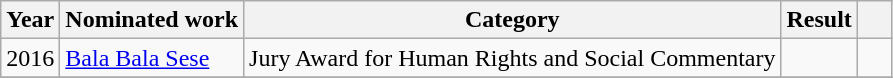<table class="wikitable sortable">
<tr>
<th>Year</th>
<th>Nominated work</th>
<th>Category</th>
<th>Result</th>
<th scope="col" style="width:1em;"></th>
</tr>
<tr>
<td>2016</td>
<td><a href='#'>Bala Bala Sese</a></td>
<td>Jury Award for Human Rights and Social Commentary</td>
<td></td>
<td></td>
</tr>
<tr>
</tr>
</table>
